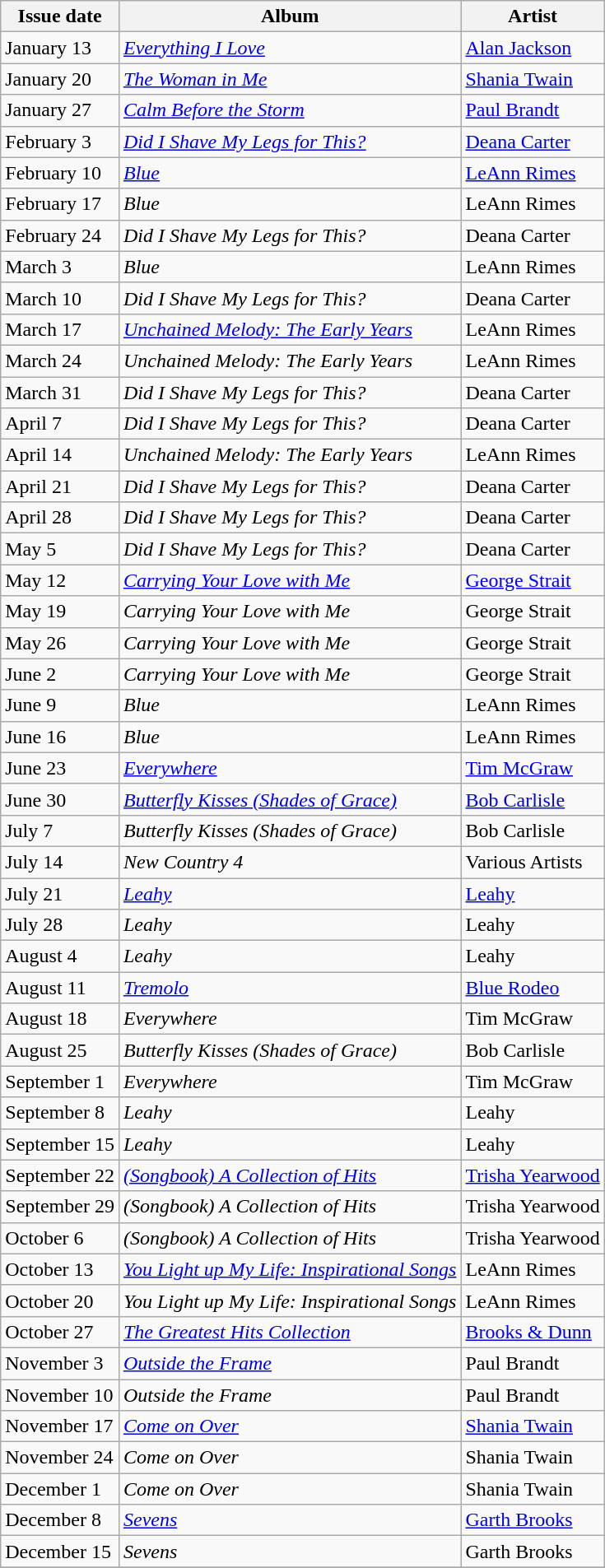<table class="wikitable">
<tr>
<th>Issue date</th>
<th>Album</th>
<th>Artist</th>
</tr>
<tr>
<td>January 13</td>
<td><em><a href='#'>Everything I Love</a></em></td>
<td><a href='#'>Alan Jackson</a></td>
</tr>
<tr>
<td>January 20</td>
<td><em><a href='#'>The Woman in Me</a></em></td>
<td><a href='#'>Shania Twain</a></td>
</tr>
<tr>
<td>January 27</td>
<td><em><a href='#'>Calm Before the Storm</a></em></td>
<td><a href='#'>Paul Brandt</a></td>
</tr>
<tr>
<td>February 3</td>
<td><em><a href='#'>Did I Shave My Legs for This?</a></em></td>
<td><a href='#'>Deana Carter</a></td>
</tr>
<tr>
<td>February 10</td>
<td><em><a href='#'>Blue</a></em></td>
<td><a href='#'>LeAnn Rimes</a></td>
</tr>
<tr>
<td>February 17</td>
<td><em>Blue</em></td>
<td>LeAnn Rimes</td>
</tr>
<tr>
<td>February 24</td>
<td><em>Did I Shave My Legs for This?</em></td>
<td>Deana Carter</td>
</tr>
<tr>
<td>March 3</td>
<td><em>Blue</em></td>
<td>LeAnn Rimes</td>
</tr>
<tr>
<td>March 10</td>
<td><em>Did I Shave My Legs for This?</em></td>
<td>Deana Carter</td>
</tr>
<tr>
<td>March 17</td>
<td><em><a href='#'>Unchained Melody: The Early Years</a></em></td>
<td>LeAnn Rimes</td>
</tr>
<tr>
<td>March 24</td>
<td><em>Unchained Melody: The Early Years</em></td>
<td>LeAnn Rimes</td>
</tr>
<tr>
<td>March 31</td>
<td><em>Did I Shave My Legs for This?</em></td>
<td>Deana Carter</td>
</tr>
<tr>
<td>April 7</td>
<td><em>Did I Shave My Legs for This?</em></td>
<td>Deana Carter</td>
</tr>
<tr>
<td>April 14</td>
<td><em>Unchained Melody: The Early Years</em></td>
<td>LeAnn Rimes</td>
</tr>
<tr>
<td>April 21</td>
<td><em>Did I Shave My Legs for This?</em></td>
<td>Deana Carter</td>
</tr>
<tr>
<td>April 28</td>
<td><em>Did I Shave My Legs for This?</em></td>
<td>Deana Carter</td>
</tr>
<tr>
<td>May 5</td>
<td><em>Did I Shave My Legs for This?</em></td>
<td>Deana Carter</td>
</tr>
<tr>
<td>May 12</td>
<td><em><a href='#'>Carrying Your Love with Me</a></em></td>
<td><a href='#'>George Strait</a></td>
</tr>
<tr>
<td>May 19</td>
<td><em>Carrying Your Love with Me</em></td>
<td>George Strait</td>
</tr>
<tr>
<td>May 26</td>
<td><em>Carrying Your Love with Me</em></td>
<td>George Strait</td>
</tr>
<tr>
<td>June 2</td>
<td><em>Carrying Your Love with Me</em></td>
<td>George Strait</td>
</tr>
<tr>
<td>June 9</td>
<td><em>Blue</em></td>
<td>LeAnn Rimes</td>
</tr>
<tr>
<td>June 16</td>
<td><em>Blue</em></td>
<td>LeAnn Rimes</td>
</tr>
<tr>
<td>June 23</td>
<td><em><a href='#'>Everywhere</a></em></td>
<td><a href='#'>Tim McGraw</a></td>
</tr>
<tr>
<td>June 30</td>
<td><em><a href='#'>Butterfly Kisses (Shades of Grace)</a></em></td>
<td><a href='#'>Bob Carlisle</a></td>
</tr>
<tr>
<td>July 7</td>
<td><em>Butterfly Kisses (Shades of Grace)</em></td>
<td>Bob Carlisle</td>
</tr>
<tr>
<td>July 14</td>
<td><em>New Country 4</em></td>
<td>Various Artists</td>
</tr>
<tr>
<td>July 21</td>
<td><em><a href='#'>Leahy</a></em></td>
<td><a href='#'>Leahy</a></td>
</tr>
<tr>
<td>July 28</td>
<td><em>Leahy</em></td>
<td>Leahy</td>
</tr>
<tr>
<td>August 4</td>
<td><em>Leahy</em></td>
<td>Leahy</td>
</tr>
<tr>
<td>August 11</td>
<td><em><a href='#'>Tremolo</a></em></td>
<td><a href='#'>Blue Rodeo</a></td>
</tr>
<tr>
<td>August 18</td>
<td><em>Everywhere</em></td>
<td>Tim McGraw</td>
</tr>
<tr>
<td>August 25</td>
<td><em>Butterfly Kisses (Shades of Grace)</em></td>
<td>Bob Carlisle</td>
</tr>
<tr>
<td>September 1</td>
<td><em>Everywhere</em></td>
<td>Tim McGraw</td>
</tr>
<tr>
<td>September 8</td>
<td><em>Leahy</em></td>
<td>Leahy</td>
</tr>
<tr>
<td>September 15</td>
<td><em>Leahy</em></td>
<td>Leahy</td>
</tr>
<tr>
<td>September 22</td>
<td><em><a href='#'>(Songbook) A Collection of Hits</a></em></td>
<td><a href='#'>Trisha Yearwood</a></td>
</tr>
<tr>
<td>September 29</td>
<td><em>(Songbook) A Collection of Hits</em></td>
<td>Trisha Yearwood</td>
</tr>
<tr>
<td>October 6</td>
<td><em>(Songbook) A Collection of Hits</em></td>
<td>Trisha Yearwood</td>
</tr>
<tr>
<td>October 13</td>
<td><em><a href='#'>You Light up My Life: Inspirational Songs</a></em></td>
<td>LeAnn Rimes</td>
</tr>
<tr>
<td>October 20</td>
<td><em>You Light up My Life: Inspirational Songs</em></td>
<td>LeAnn Rimes</td>
</tr>
<tr>
<td>October 27</td>
<td><em><a href='#'>The Greatest Hits Collection</a></em></td>
<td><a href='#'>Brooks & Dunn</a></td>
</tr>
<tr>
<td>November 3</td>
<td><em><a href='#'>Outside the Frame</a></em></td>
<td>Paul Brandt</td>
</tr>
<tr>
<td>November 10</td>
<td><em>Outside the Frame</em></td>
<td>Paul Brandt</td>
</tr>
<tr>
<td>November 17</td>
<td><em><a href='#'>Come on Over</a></em></td>
<td><a href='#'>Shania Twain</a></td>
</tr>
<tr>
<td>November 24</td>
<td><em>Come on Over</em></td>
<td>Shania Twain</td>
</tr>
<tr>
<td>December 1</td>
<td><em>Come on Over</em></td>
<td>Shania Twain</td>
</tr>
<tr>
<td>December 8</td>
<td><em><a href='#'>Sevens</a></em></td>
<td><a href='#'>Garth Brooks</a></td>
</tr>
<tr>
<td>December 15</td>
<td><em>Sevens</em></td>
<td>Garth Brooks</td>
</tr>
<tr>
</tr>
</table>
